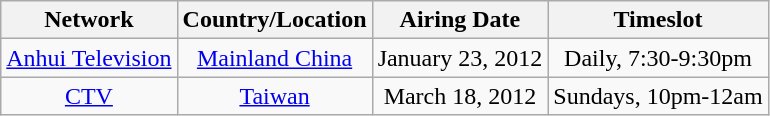<table class="wikitable">
<tr>
<th>Network</th>
<th>Country/Location</th>
<th>Airing Date</th>
<th>Timeslot</th>
</tr>
<tr align="center">
<td><a href='#'>Anhui Television</a></td>
<td><a href='#'>Mainland China</a></td>
<td>January 23, 2012</td>
<td>Daily, 7:30-9:30pm</td>
</tr>
<tr align="center">
<td><a href='#'>CTV</a></td>
<td><a href='#'>Taiwan</a></td>
<td>March 18, 2012</td>
<td>Sundays, 10pm-12am</td>
</tr>
</table>
